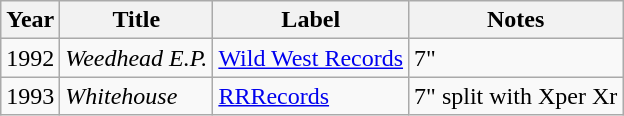<table class="wikitable">
<tr>
<th>Year</th>
<th>Title</th>
<th>Label</th>
<th>Notes</th>
</tr>
<tr>
<td>1992</td>
<td><em>Weedhead E.P.</em></td>
<td><a href='#'>Wild West Records</a></td>
<td>7"</td>
</tr>
<tr>
<td>1993</td>
<td><em>Whitehouse</em></td>
<td><a href='#'>RRRecords</a></td>
<td>7" split with Xper Xr</td>
</tr>
</table>
